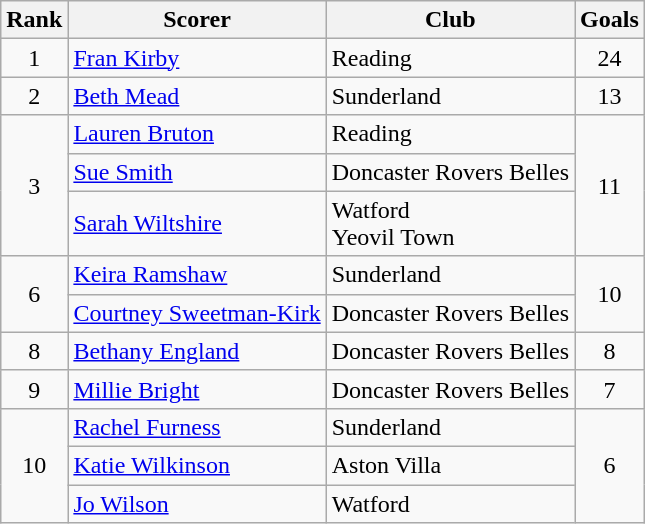<table class="wikitable" style="text-align:center">
<tr>
<th>Rank</th>
<th>Scorer</th>
<th>Club</th>
<th>Goals</th>
</tr>
<tr>
<td rowspan=1>1</td>
<td align=left><a href='#'>Fran Kirby</a></td>
<td align=left>Reading</td>
<td rowspan=1>24</td>
</tr>
<tr>
<td rowspan=1>2</td>
<td align=left><a href='#'>Beth Mead</a></td>
<td align=left>Sunderland</td>
<td rowspan=1>13</td>
</tr>
<tr>
<td rowspan=3>3</td>
<td align=left><a href='#'>Lauren Bruton</a></td>
<td align=left>Reading</td>
<td rowspan=3>11</td>
</tr>
<tr>
<td align=left><a href='#'>Sue Smith</a></td>
<td align=left>Doncaster Rovers Belles</td>
</tr>
<tr>
<td align=left><a href='#'>Sarah Wiltshire</a></td>
<td align=left>Watford<br>Yeovil Town</td>
</tr>
<tr>
<td rowspan=2>6</td>
<td align=left><a href='#'>Keira Ramshaw</a></td>
<td align=left>Sunderland</td>
<td rowspan=2>10</td>
</tr>
<tr>
<td align=left><a href='#'>Courtney Sweetman-Kirk</a></td>
<td align=left>Doncaster Rovers Belles</td>
</tr>
<tr>
<td rowspan=1>8</td>
<td align=left><a href='#'>Bethany England</a></td>
<td align=left>Doncaster Rovers Belles</td>
<td rowspan=1>8</td>
</tr>
<tr>
<td rowspan=1>9</td>
<td align=left><a href='#'>Millie Bright</a></td>
<td align=left>Doncaster Rovers Belles</td>
<td rowspan=1>7</td>
</tr>
<tr>
<td rowspan=3>10</td>
<td align=left><a href='#'>Rachel Furness</a></td>
<td align=left>Sunderland</td>
<td rowspan=3>6</td>
</tr>
<tr>
<td align=left><a href='#'>Katie Wilkinson</a></td>
<td align=left>Aston Villa</td>
</tr>
<tr>
<td align=left><a href='#'>Jo Wilson</a></td>
<td align=left>Watford</td>
</tr>
</table>
